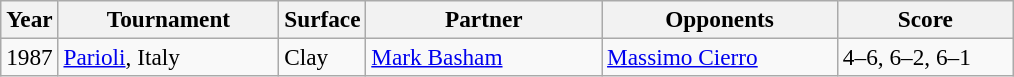<table class="sortable wikitable" style=font-size:97%>
<tr>
<th style="width:30px">Year</th>
<th style="width:140px">Tournament</th>
<th style="width:50px">Surface</th>
<th style="width:150px">Partner</th>
<th style="width:150px">Opponents</th>
<th style="width:110px" class="unsortable">Score</th>
</tr>
<tr>
<td>1987</td>
<td><a href='#'>Parioli</a>, Italy</td>
<td>Clay</td>
<td> <a href='#'>Mark Basham</a></td>
<td> <a href='#'>Massimo Cierro</a><br> </td>
<td>4–6, 6–2, 6–1</td>
</tr>
</table>
